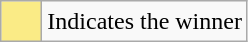<table class="wikitable">
<tr>
<td style="background:#FAEB86; height:20px; width:20px"></td>
<td>Indicates the winner</td>
</tr>
</table>
